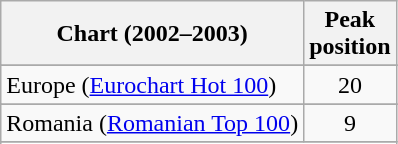<table class="wikitable sortable">
<tr>
<th>Chart (2002–2003)</th>
<th>Peak<br>position</th>
</tr>
<tr>
</tr>
<tr>
</tr>
<tr>
</tr>
<tr>
<td>Europe (<a href='#'>Eurochart Hot 100</a>)</td>
<td align="center">20</td>
</tr>
<tr>
</tr>
<tr>
</tr>
<tr>
</tr>
<tr>
</tr>
<tr>
<td>Romania (<a href='#'>Romanian Top 100</a>)</td>
<td align="center">9</td>
</tr>
<tr>
</tr>
<tr>
</tr>
<tr>
</tr>
</table>
